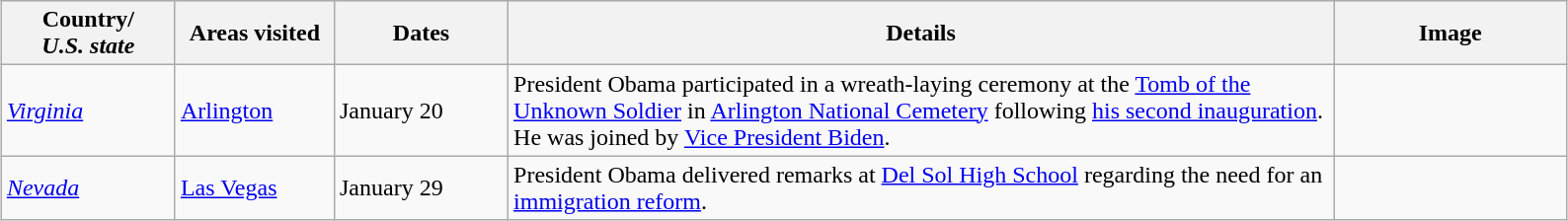<table class="wikitable" style="margin: 1em auto 1em auto">
<tr>
<th width=110>Country/<br><em>U.S. state</em></th>
<th width=100>Areas visited</th>
<th width=110>Dates</th>
<th width=550>Details</th>
<th width=150>Image</th>
</tr>
<tr>
<td> <em><a href='#'>Virginia</a></em></td>
<td><a href='#'>Arlington</a></td>
<td>January 20</td>
<td>President Obama participated in a wreath-laying ceremony at the <a href='#'>Tomb of the Unknown Soldier</a> in <a href='#'>Arlington National Cemetery</a> following <a href='#'>his second inauguration</a>. He was joined by <a href='#'>Vice President Biden</a>.</td>
<td></td>
</tr>
<tr>
<td> <em><a href='#'>Nevada</a></em></td>
<td><a href='#'>Las Vegas</a></td>
<td>January 29</td>
<td>President Obama delivered remarks at <a href='#'>Del Sol High School</a> regarding the need for an <a href='#'>immigration reform</a>.</td>
<td></td>
</tr>
</table>
